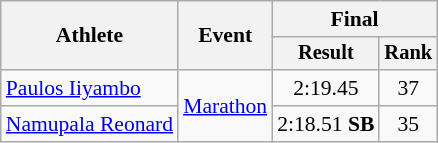<table class="wikitable" style="font-size:90%">
<tr>
<th rowspan="2">Athlete</th>
<th rowspan="2">Event</th>
<th colspan="2">Final</th>
</tr>
<tr style="font-size:95%">
<th>Result</th>
<th>Rank</th>
</tr>
<tr style=text-align:center>
<td style=text-align:left><a href='#'>Paulos Iiyambo</a></td>
<td style=text-align:left rowspan=2><a href='#'>Marathon</a></td>
<td>2:19.45</td>
<td>37</td>
</tr>
<tr style=text-align:center>
<td style=text-align:left><a href='#'>Namupala Reonard</a></td>
<td>2:18.51 <strong>SB</strong></td>
<td>35</td>
</tr>
</table>
